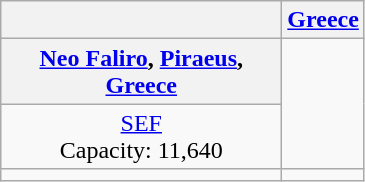<table class="wikitable" style="text-align:center;">
<tr>
<th></th>
<th><a href='#'>Greece</a></th>
</tr>
<tr>
<th width=180><a href='#'>Neo Faliro</a>, <a href='#'>Piraeus</a>, <a href='#'>Greece</a></th>
<td rowspan=2></td>
</tr>
<tr>
<td><a href='#'>SEF</a><br>Capacity: 11,640</td>
</tr>
<tr>
<td></td>
</tr>
</table>
